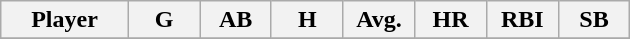<table class="wikitable sortable">
<tr>
<th bgcolor="#DDDDFF" width="16%">Player</th>
<th bgcolor="#DDDDFF" width="9%">G</th>
<th bgcolor="#DDDDFF" width="9%">AB</th>
<th bgcolor="#DDDDFF" width="9%">H</th>
<th bgcolor="#DDDDFF" width="9%">Avg.</th>
<th bgcolor="#DDDDFF" width="9%">HR</th>
<th bgcolor="#DDDDFF" width="9%">RBI</th>
<th bgcolor="#DDDDFF" width="9%">SB</th>
</tr>
<tr>
</tr>
</table>
